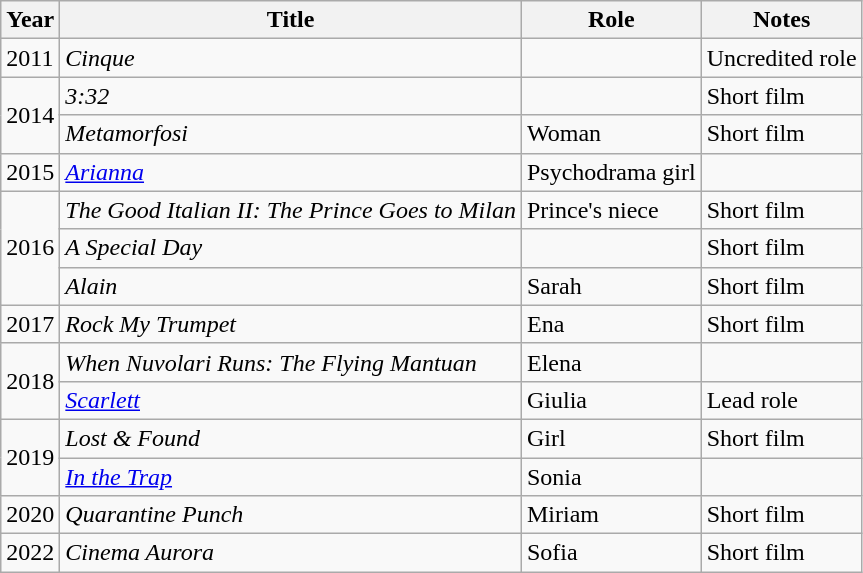<table class="wikitable sortable">
<tr>
<th>Year</th>
<th>Title</th>
<th>Role</th>
<th class="unsortable">Notes</th>
</tr>
<tr>
<td>2011</td>
<td><em>Cinque</em></td>
<td></td>
<td>Uncredited role</td>
</tr>
<tr>
<td rowspan="2">2014</td>
<td><em>3:32</em></td>
<td></td>
<td>Short film</td>
</tr>
<tr>
<td><em>Metamorfosi</em></td>
<td>Woman</td>
<td>Short film</td>
</tr>
<tr>
<td>2015</td>
<td><em><a href='#'>Arianna</a></em></td>
<td>Psychodrama girl</td>
<td></td>
</tr>
<tr>
<td rowspan="3">2016</td>
<td><em>The Good Italian II: The Prince Goes to Milan</em></td>
<td>Prince's niece</td>
<td>Short film</td>
</tr>
<tr>
<td><em>A Special Day</em></td>
<td></td>
<td>Short film</td>
</tr>
<tr>
<td><em>Alain</em></td>
<td>Sarah</td>
<td>Short film</td>
</tr>
<tr>
<td>2017</td>
<td><em>Rock My Trumpet</em></td>
<td>Ena</td>
<td>Short film</td>
</tr>
<tr>
<td rowspan="2">2018</td>
<td><em>When Nuvolari Runs: The Flying Mantuan</em></td>
<td>Elena</td>
<td></td>
</tr>
<tr>
<td><em><a href='#'>Scarlett</a></em></td>
<td>Giulia</td>
<td>Lead role</td>
</tr>
<tr>
<td rowspan="2">2019</td>
<td><em>Lost & Found</em></td>
<td>Girl</td>
<td>Short film</td>
</tr>
<tr>
<td><em><a href='#'>In the Trap</a></em></td>
<td>Sonia</td>
<td></td>
</tr>
<tr>
<td>2020</td>
<td><em>Quarantine Punch</em></td>
<td>Miriam</td>
<td>Short film</td>
</tr>
<tr>
<td>2022</td>
<td><em>Cinema Aurora</em></td>
<td>Sofia</td>
<td>Short film</td>
</tr>
</table>
